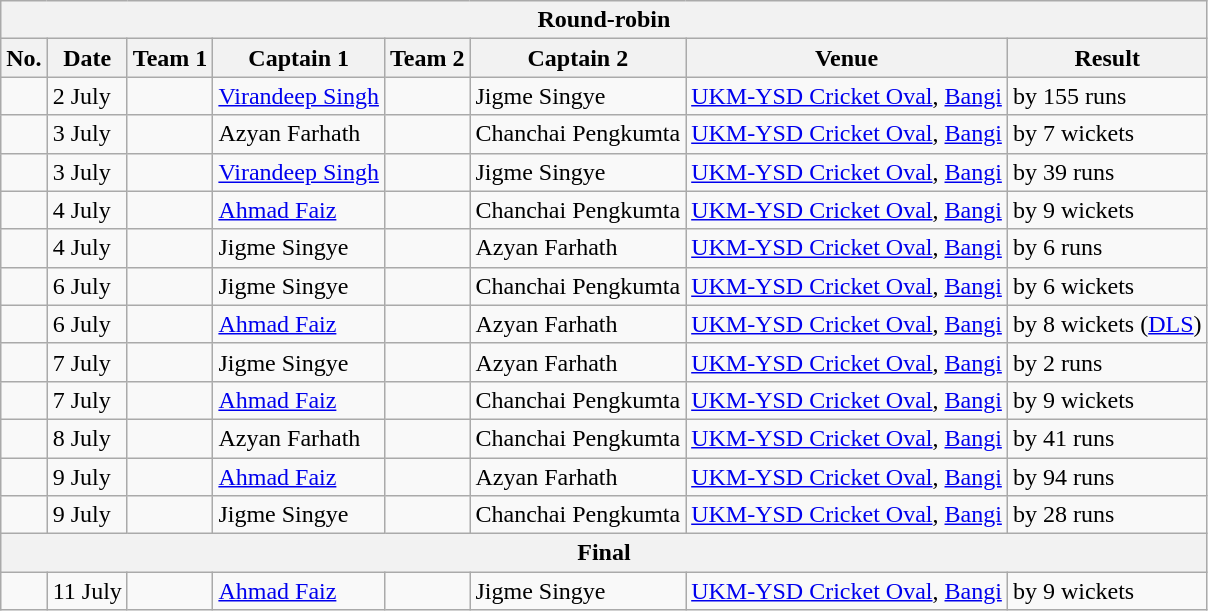<table class="wikitable">
<tr>
<th colspan="9">Round-robin</th>
</tr>
<tr>
<th>No.</th>
<th>Date</th>
<th>Team 1</th>
<th>Captain 1</th>
<th>Team 2</th>
<th>Captain 2</th>
<th>Venue</th>
<th>Result</th>
</tr>
<tr>
<td></td>
<td>2 July</td>
<td></td>
<td><a href='#'>Virandeep Singh</a></td>
<td></td>
<td>Jigme Singye</td>
<td><a href='#'>UKM-YSD Cricket Oval</a>, <a href='#'>Bangi</a></td>
<td> by 155 runs</td>
</tr>
<tr>
<td></td>
<td>3 July</td>
<td></td>
<td>Azyan Farhath</td>
<td></td>
<td>Chanchai Pengkumta</td>
<td><a href='#'>UKM-YSD Cricket Oval</a>, <a href='#'>Bangi</a></td>
<td> by 7 wickets</td>
</tr>
<tr>
<td></td>
<td>3 July</td>
<td></td>
<td><a href='#'>Virandeep Singh</a></td>
<td></td>
<td>Jigme Singye</td>
<td><a href='#'>UKM-YSD Cricket Oval</a>, <a href='#'>Bangi</a></td>
<td> by 39 runs</td>
</tr>
<tr>
<td></td>
<td>4 July</td>
<td></td>
<td><a href='#'>Ahmad Faiz</a></td>
<td></td>
<td>Chanchai Pengkumta</td>
<td><a href='#'>UKM-YSD Cricket Oval</a>, <a href='#'>Bangi</a></td>
<td> by 9 wickets</td>
</tr>
<tr>
<td></td>
<td>4 July</td>
<td></td>
<td>Jigme Singye</td>
<td></td>
<td>Azyan Farhath</td>
<td><a href='#'>UKM-YSD Cricket Oval</a>, <a href='#'>Bangi</a></td>
<td> by 6 runs</td>
</tr>
<tr>
<td></td>
<td>6 July</td>
<td></td>
<td>Jigme Singye</td>
<td></td>
<td>Chanchai Pengkumta</td>
<td><a href='#'>UKM-YSD Cricket Oval</a>, <a href='#'>Bangi</a></td>
<td> by 6 wickets</td>
</tr>
<tr>
<td></td>
<td>6 July</td>
<td></td>
<td><a href='#'>Ahmad Faiz</a></td>
<td></td>
<td>Azyan Farhath</td>
<td><a href='#'>UKM-YSD Cricket Oval</a>, <a href='#'>Bangi</a></td>
<td> by 8 wickets (<a href='#'>DLS</a>)</td>
</tr>
<tr>
<td></td>
<td>7 July</td>
<td></td>
<td>Jigme Singye</td>
<td></td>
<td>Azyan Farhath</td>
<td><a href='#'>UKM-YSD Cricket Oval</a>, <a href='#'>Bangi</a></td>
<td> by 2 runs</td>
</tr>
<tr>
<td></td>
<td>7 July</td>
<td></td>
<td><a href='#'>Ahmad Faiz</a></td>
<td></td>
<td>Chanchai Pengkumta</td>
<td><a href='#'>UKM-YSD Cricket Oval</a>, <a href='#'>Bangi</a></td>
<td> by 9 wickets</td>
</tr>
<tr>
<td></td>
<td>8 July</td>
<td></td>
<td>Azyan Farhath</td>
<td></td>
<td>Chanchai Pengkumta</td>
<td><a href='#'>UKM-YSD Cricket Oval</a>, <a href='#'>Bangi</a></td>
<td> by 41 runs</td>
</tr>
<tr>
<td></td>
<td>9 July</td>
<td></td>
<td><a href='#'>Ahmad Faiz</a></td>
<td></td>
<td>Azyan Farhath</td>
<td><a href='#'>UKM-YSD Cricket Oval</a>, <a href='#'>Bangi</a></td>
<td> by 94 runs</td>
</tr>
<tr>
<td></td>
<td>9 July</td>
<td></td>
<td>Jigme Singye</td>
<td></td>
<td>Chanchai Pengkumta</td>
<td><a href='#'>UKM-YSD Cricket Oval</a>, <a href='#'>Bangi</a></td>
<td> by 28 runs</td>
</tr>
<tr>
<th colspan="8">Final</th>
</tr>
<tr>
<td></td>
<td>11 July</td>
<td></td>
<td><a href='#'>Ahmad Faiz</a></td>
<td></td>
<td>Jigme Singye</td>
<td><a href='#'>UKM-YSD Cricket Oval</a>, <a href='#'>Bangi</a></td>
<td> by 9 wickets</td>
</tr>
</table>
